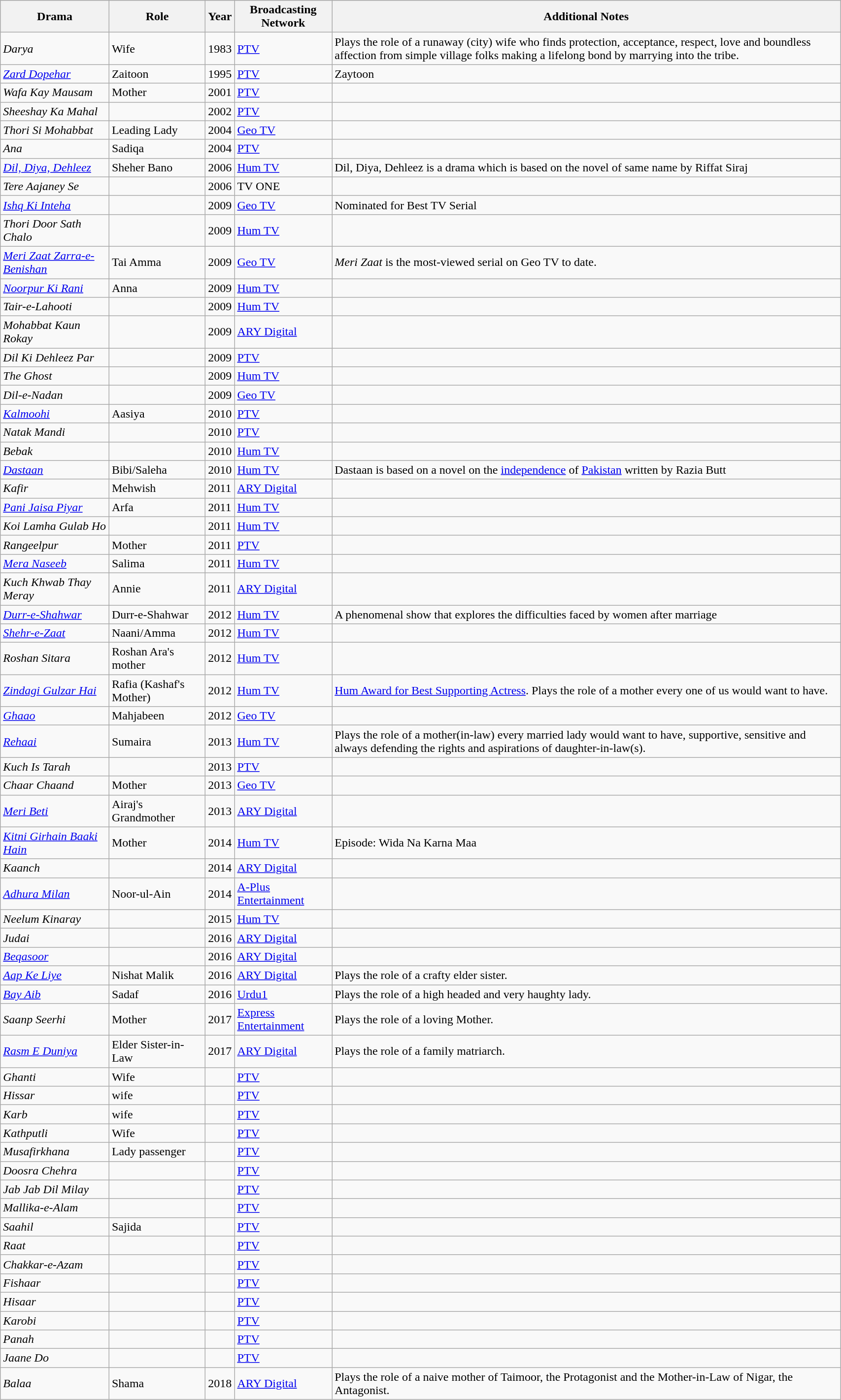<table class="wikitable" style="width:90%; font-size:100%;">
<tr style="background:#ccc; text-align:center;">
<th>Drama</th>
<th>Role</th>
<th>Year</th>
<th>Broadcasting Network</th>
<th>Additional Notes</th>
</tr>
<tr>
<td><em>Darya</em></td>
<td>Wife</td>
<td>1983</td>
<td><a href='#'>PTV</a></td>
<td>Plays the role of a runaway (city) wife who finds protection, acceptance, respect, love and boundless affection from simple village folks making a lifelong bond by marrying into the tribe.</td>
</tr>
<tr>
<td><em><a href='#'>Zard Dopehar</a></em></td>
<td>Zaitoon</td>
<td>1995</td>
<td><a href='#'>PTV</a></td>
<td>Zaytoon</td>
</tr>
<tr>
<td><em>Wafa Kay Mausam</em></td>
<td>Mother</td>
<td>2001</td>
<td><a href='#'>PTV</a></td>
<td></td>
</tr>
<tr>
<td><em>Sheeshay Ka Mahal</em></td>
<td></td>
<td>2002</td>
<td><a href='#'>PTV</a></td>
<td></td>
</tr>
<tr>
<td><em>Thori Si Mohabbat</em></td>
<td>Leading Lady</td>
<td>2004</td>
<td><a href='#'>Geo TV</a></td>
<td></td>
</tr>
<tr>
<td><em>Ana</em></td>
<td>Sadiqa</td>
<td>2004</td>
<td><a href='#'>PTV</a></td>
<td></td>
</tr>
<tr>
<td><em><a href='#'>Dil, Diya, Dehleez</a></em></td>
<td>Sheher Bano</td>
<td>2006</td>
<td><a href='#'>Hum TV</a></td>
<td>Dil, Diya, Dehleez is a drama which is based on the novel of same name by Riffat Siraj</td>
</tr>
<tr>
<td><em>Tere Aajaney Se</em></td>
<td></td>
<td>2006</td>
<td>TV ONE</td>
<td></td>
</tr>
<tr>
<td><em><a href='#'>Ishq Ki Inteha</a></em></td>
<td></td>
<td>2009</td>
<td><a href='#'>Geo TV</a></td>
<td>Nominated for Best TV Serial</td>
</tr>
<tr>
<td><em>Thori Door Sath Chalo</em></td>
<td></td>
<td>2009</td>
<td><a href='#'>Hum TV</a></td>
<td></td>
</tr>
<tr>
<td><em><a href='#'>Meri Zaat Zarra-e-Benishan</a></em></td>
<td>Tai Amma</td>
<td>2009</td>
<td><a href='#'>Geo TV</a></td>
<td><em>Meri Zaat</em> is the most-viewed serial on Geo TV to date.</td>
</tr>
<tr>
<td><em><a href='#'>Noorpur Ki Rani</a></em></td>
<td>Anna</td>
<td>2009</td>
<td><a href='#'>Hum TV</a></td>
<td></td>
</tr>
<tr>
<td><em>Tair-e-Lahooti</em></td>
<td></td>
<td>2009</td>
<td><a href='#'>Hum TV</a></td>
<td></td>
</tr>
<tr>
<td><em>Mohabbat Kaun Rokay</em></td>
<td></td>
<td>2009</td>
<td><a href='#'>ARY Digital</a></td>
<td></td>
</tr>
<tr>
<td><em>Dil Ki Dehleez Par</em></td>
<td></td>
<td>2009</td>
<td><a href='#'>PTV</a></td>
<td></td>
</tr>
<tr>
<td><em>The Ghost</em></td>
<td></td>
<td>2009</td>
<td><a href='#'>Hum TV</a></td>
<td></td>
</tr>
<tr>
<td><em>Dil-e-Nadan</em></td>
<td></td>
<td>2009</td>
<td><a href='#'>Geo TV</a></td>
<td></td>
</tr>
<tr>
<td><em><a href='#'>Kalmoohi</a></em></td>
<td>Aasiya</td>
<td>2010</td>
<td><a href='#'>PTV</a></td>
<td></td>
</tr>
<tr>
<td><em>Natak Mandi</em></td>
<td></td>
<td>2010</td>
<td><a href='#'>PTV</a></td>
<td></td>
</tr>
<tr>
<td><em>Bebak</em></td>
<td></td>
<td>2010</td>
<td><a href='#'>Hum TV</a></td>
<td></td>
</tr>
<tr>
<td><em><a href='#'>Dastaan</a></em></td>
<td>Bibi/Saleha</td>
<td>2010</td>
<td><a href='#'>Hum TV</a></td>
<td>Dastaan is based on a novel on the <a href='#'>independence</a> of <a href='#'>Pakistan</a> written by Razia Butt</td>
</tr>
<tr>
<td><em>Kafir</em></td>
<td>Mehwish</td>
<td>2011</td>
<td><a href='#'>ARY Digital</a></td>
<td></td>
</tr>
<tr>
<td><em><a href='#'>Pani Jaisa Piyar</a></em></td>
<td>Arfa</td>
<td>2011</td>
<td><a href='#'>Hum TV</a></td>
<td></td>
</tr>
<tr>
<td><em>Koi Lamha Gulab Ho</em></td>
<td></td>
<td>2011</td>
<td><a href='#'>Hum TV</a></td>
<td></td>
</tr>
<tr>
<td><em>Rangeelpur</em></td>
<td>Mother</td>
<td>2011</td>
<td><a href='#'>PTV</a></td>
<td></td>
</tr>
<tr>
<td><em><a href='#'>Mera Naseeb</a></em></td>
<td>Salima</td>
<td>2011</td>
<td><a href='#'>Hum TV</a></td>
<td></td>
</tr>
<tr>
<td><em>Kuch Khwab Thay Meray</em></td>
<td>Annie</td>
<td>2011</td>
<td><a href='#'>ARY Digital</a></td>
<td></td>
</tr>
<tr>
<td><em><a href='#'>Durr-e-Shahwar</a></em></td>
<td>Durr-e-Shahwar</td>
<td>2012</td>
<td><a href='#'>Hum TV</a></td>
<td>A phenomenal show that explores the difficulties faced by women after marriage</td>
</tr>
<tr>
<td><em><a href='#'>Shehr-e-Zaat</a></em></td>
<td>Naani/Amma</td>
<td>2012</td>
<td><a href='#'>Hum TV</a></td>
<td></td>
</tr>
<tr>
<td><em>Roshan Sitara</em></td>
<td>Roshan Ara's mother</td>
<td>2012</td>
<td><a href='#'>Hum TV</a></td>
<td></td>
</tr>
<tr>
<td><em><a href='#'>Zindagi Gulzar Hai</a></em></td>
<td>Rafia (Kashaf's Mother)</td>
<td>2012</td>
<td><a href='#'>Hum TV</a></td>
<td><a href='#'>Hum Award for Best Supporting Actress</a>. Plays the role of a mother every one of us would want to have.</td>
</tr>
<tr>
<td><em><a href='#'>Ghaao</a></em></td>
<td>Mahjabeen</td>
<td>2012</td>
<td><a href='#'>Geo TV</a></td>
<td></td>
</tr>
<tr>
<td><em><a href='#'>Rehaai</a></em></td>
<td>Sumaira</td>
<td>2013</td>
<td><a href='#'>Hum TV</a></td>
<td>Plays the role of a mother(in-law) every married lady would want to have, supportive, sensitive and always defending the rights and aspirations of daughter-in-law(s).</td>
</tr>
<tr>
<td><em>Kuch Is Tarah</em></td>
<td></td>
<td>2013</td>
<td><a href='#'>PTV</a></td>
<td></td>
</tr>
<tr>
<td><em>Chaar Chaand</em></td>
<td>Mother</td>
<td>2013</td>
<td><a href='#'>Geo TV</a></td>
<td></td>
</tr>
<tr>
<td><em><a href='#'>Meri Beti</a></em></td>
<td>Airaj's Grandmother</td>
<td>2013</td>
<td><a href='#'>ARY Digital</a></td>
<td></td>
</tr>
<tr>
<td><em><a href='#'>Kitni Girhain Baaki Hain</a></em></td>
<td>Mother</td>
<td>2014</td>
<td><a href='#'>Hum TV</a></td>
<td>Episode: Wida Na Karna Maa</td>
</tr>
<tr>
<td><em>Kaanch</em></td>
<td></td>
<td>2014</td>
<td><a href='#'>ARY Digital</a></td>
<td></td>
</tr>
<tr>
<td><em><a href='#'>Adhura Milan</a></em></td>
<td>Noor-ul-Ain</td>
<td>2014</td>
<td><a href='#'>A-Plus Entertainment</a></td>
<td></td>
</tr>
<tr>
<td><em>Neelum Kinaray</em></td>
<td></td>
<td>2015</td>
<td><a href='#'>Hum TV</a></td>
<td></td>
</tr>
<tr>
<td><em>Judai</em></td>
<td></td>
<td>2016</td>
<td><a href='#'>ARY Digital</a></td>
<td></td>
</tr>
<tr>
<td><em><a href='#'>Beqasoor</a></em></td>
<td></td>
<td>2016</td>
<td><a href='#'>ARY Digital</a></td>
<td></td>
</tr>
<tr>
<td><em><a href='#'>Aap Ke Liye</a> </em></td>
<td>Nishat Malik</td>
<td>2016</td>
<td><a href='#'>ARY Digital</a></td>
<td>Plays the role of a crafty elder sister.</td>
</tr>
<tr>
<td><em><a href='#'>Bay Aib</a></em></td>
<td>Sadaf</td>
<td>2016</td>
<td><a href='#'>Urdu1</a></td>
<td>Plays the role of a high headed and very haughty lady.</td>
</tr>
<tr>
<td><em>Saanp Seerhi</em></td>
<td>Mother</td>
<td>2017</td>
<td><a href='#'>Express Entertainment</a></td>
<td>Plays the role of a loving Mother.</td>
</tr>
<tr>
<td><em><a href='#'>Rasm E Duniya</a></em></td>
<td>Elder Sister-in-Law</td>
<td>2017</td>
<td><a href='#'>ARY Digital</a></td>
<td>Plays the role of a family matriarch.</td>
</tr>
<tr>
<td><em>Ghanti</em></td>
<td>Wife</td>
<td></td>
<td><a href='#'>PTV</a></td>
<td></td>
</tr>
<tr>
<td><em>Hissar</em></td>
<td>wife</td>
<td></td>
<td><a href='#'>PTV</a></td>
<td></td>
</tr>
<tr>
<td><em>Karb</em></td>
<td>wife</td>
<td></td>
<td><a href='#'>PTV</a></td>
<td></td>
</tr>
<tr>
<td><em>Kathputli</em></td>
<td>Wife</td>
<td></td>
<td><a href='#'>PTV</a></td>
<td></td>
</tr>
<tr>
<td><em>Musafirkhana</em></td>
<td>Lady passenger</td>
<td></td>
<td><a href='#'>PTV</a></td>
<td></td>
</tr>
<tr>
<td><em>Doosra Chehra</em></td>
<td></td>
<td></td>
<td><a href='#'>PTV</a></td>
<td></td>
</tr>
<tr>
<td><em>Jab Jab Dil Milay</em></td>
<td></td>
<td></td>
<td><a href='#'>PTV</a></td>
<td></td>
</tr>
<tr>
<td><em>Mallika-e-Alam</em></td>
<td></td>
<td></td>
<td><a href='#'>PTV</a></td>
<td></td>
</tr>
<tr>
<td><em>Saahil</em></td>
<td>Sajida</td>
<td></td>
<td><a href='#'>PTV</a></td>
<td></td>
</tr>
<tr>
<td><em>Raat</em></td>
<td></td>
<td></td>
<td><a href='#'>PTV</a></td>
<td></td>
</tr>
<tr>
<td><em>Chakkar-e-Azam</em></td>
<td></td>
<td></td>
<td><a href='#'>PTV</a></td>
<td></td>
</tr>
<tr>
<td><em>Fishaar</em></td>
<td></td>
<td></td>
<td><a href='#'>PTV</a></td>
<td></td>
</tr>
<tr>
<td><em>Hisaar</em></td>
<td></td>
<td></td>
<td><a href='#'>PTV</a></td>
<td></td>
</tr>
<tr>
<td><em>Karobi</em></td>
<td></td>
<td></td>
<td><a href='#'>PTV</a></td>
<td></td>
</tr>
<tr>
<td><em>Panah</em></td>
<td></td>
<td></td>
<td><a href='#'>PTV</a></td>
<td></td>
</tr>
<tr>
<td><em>Jaane Do</em></td>
<td></td>
<td></td>
<td><a href='#'>PTV</a></td>
</tr>
<tr>
<td><em>Balaa</em></td>
<td>Shama</td>
<td>2018</td>
<td><a href='#'>ARY Digital</a></td>
<td>Plays the role of a naive mother of Taimoor, the Protagonist and the Mother-in-Law of Nigar, the Antagonist.</td>
</tr>
</table>
